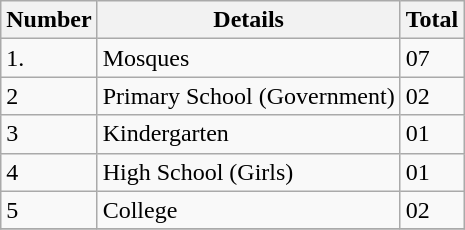<table class="wikitable">
<tr>
<th>Number</th>
<th>Details</th>
<th>Total</th>
</tr>
<tr>
<td>1.</td>
<td>Mosques</td>
<td>07</td>
</tr>
<tr>
<td>2</td>
<td>Primary School (Government)</td>
<td>02</td>
</tr>
<tr>
<td>3</td>
<td>Kindergarten</td>
<td>01</td>
</tr>
<tr>
<td>4</td>
<td>High School (Girls)</td>
<td>01</td>
</tr>
<tr>
<td>5</td>
<td>College</td>
<td>02</td>
</tr>
<tr>
</tr>
</table>
